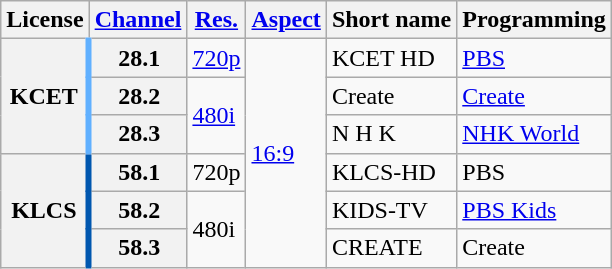<table class="wikitable">
<tr>
<th scope = "col">License</th>
<th scope = "col"><a href='#'>Channel</a></th>
<th scope = "col"><a href='#'>Res.</a></th>
<th scope = "col"><a href='#'>Aspect</a></th>
<th scope = "col">Short name</th>
<th scope = "col">Programming</th>
</tr>
<tr>
<th rowspan = "3" scope = "row" style="border-right: 4px solid #60B0FF;">KCET</th>
<th scope = "row">28.1</th>
<td><a href='#'>720p</a></td>
<td rowspan="6"><a href='#'>16:9</a></td>
<td>KCET HD</td>
<td><a href='#'>PBS</a></td>
</tr>
<tr>
<th scope = "row">28.2</th>
<td rowspan="2"><a href='#'>480i</a></td>
<td>Create</td>
<td><a href='#'>Create</a></td>
</tr>
<tr>
<th scope = "row">28.3</th>
<td>N H K</td>
<td><a href='#'>NHK World</a></td>
</tr>
<tr>
<th rowspan = "3" scope = "row" style="border-right: 4px solid #0057AF;">KLCS</th>
<th scope = "row">58.1</th>
<td>720p</td>
<td>KLCS-HD</td>
<td>PBS</td>
</tr>
<tr>
<th scope = "row">58.2</th>
<td rowspan="2">480i</td>
<td>KIDS-TV</td>
<td><a href='#'>PBS Kids</a></td>
</tr>
<tr>
<th scope = "row">58.3</th>
<td>CREATE</td>
<td>Create</td>
</tr>
</table>
